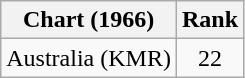<table class="wikitable">
<tr>
<th>Chart (1966)</th>
<th style="text-align:center;">Rank</th>
</tr>
<tr>
<td>Australia (KMR)</td>
<td style="text-align:center;">22</td>
</tr>
</table>
